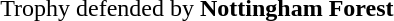<table width="100%">
<tr>
<td align="right">Trophy defended by <strong>Nottingham Forest</strong></td>
</tr>
</table>
